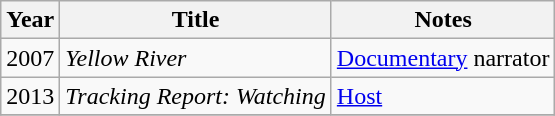<table class="wikitable sortable">
<tr>
<th width=10>Year</th>
<th>Title</th>
<th>Notes</th>
</tr>
<tr>
<td>2007</td>
<td><em>Yellow River</em></td>
<td><a href='#'>Documentary</a> narrator</td>
</tr>
<tr>
<td>2013</td>
<td><em>Tracking Report: Watching</em></td>
<td><a href='#'>Host</a></td>
</tr>
<tr>
</tr>
</table>
